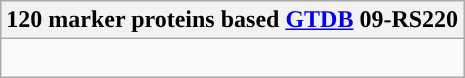<table class="wikitable">
<tr>
<th colspan=1>120 marker proteins based <a href='#'>GTDB</a> 09-RS220</th>
</tr>
<tr>
<td style="vertical-align:top"><br></td>
</tr>
</table>
